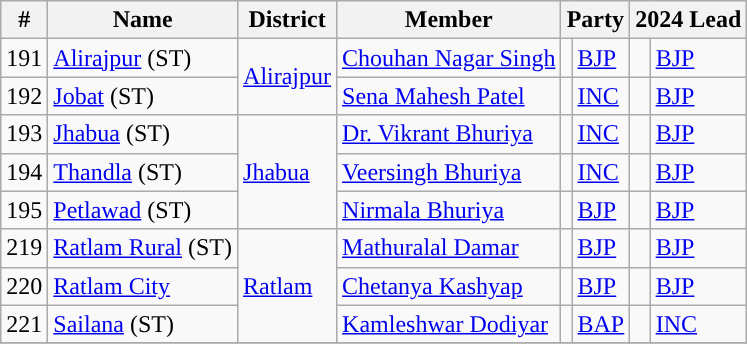<table class="wikitable">
<tr>
<th>#</th>
<th>Name</th>
<th>District</th>
<th>Member</th>
<th colspan="2">Party</th>
<th colspan="2">2024 Lead</th>
</tr>
<tr>
<td>191</td>
<td><a href='#'>Alirajpur</a> (ST)</td>
<td rowspan="2"><a href='#'>Alirajpur</a></td>
<td><a href='#'>Chouhan Nagar Singh</a></td>
<td style="background-color: "></td>
<td><a href='#'>BJP</a></td>
<td style="background-color: "></td>
<td><a href='#'>BJP</a></td>
</tr>
<tr>
<td>192</td>
<td><a href='#'>Jobat</a> (ST)</td>
<td><a href='#'>Sena Mahesh Patel</a></td>
<td style="background-color: "></td>
<td><a href='#'>INC</a></td>
<td style="background-color: "></td>
<td><a href='#'>BJP</a></td>
</tr>
<tr>
<td>193</td>
<td><a href='#'>Jhabua</a> (ST)</td>
<td rowspan="3"><a href='#'>Jhabua</a></td>
<td><a href='#'>Dr. Vikrant Bhuriya</a></td>
<td style="background-color: "></td>
<td><a href='#'>INC</a></td>
<td style="background-color: "></td>
<td><a href='#'>BJP</a></td>
</tr>
<tr>
<td>194</td>
<td><a href='#'>Thandla</a> (ST)</td>
<td><a href='#'>Veersingh Bhuriya</a></td>
<td style="background-color: "></td>
<td><a href='#'>INC</a></td>
<td style="background-color: "></td>
<td><a href='#'>BJP</a></td>
</tr>
<tr>
<td>195</td>
<td><a href='#'>Petlawad</a> (ST)</td>
<td><a href='#'>Nirmala Bhuriya</a></td>
<td style="background-color: "></td>
<td><a href='#'>BJP</a></td>
<td style="background-color: "></td>
<td><a href='#'>BJP</a></td>
</tr>
<tr>
<td>219</td>
<td><a href='#'>Ratlam Rural</a> (ST)</td>
<td rowspan="3"><a href='#'>Ratlam</a></td>
<td><a href='#'>Mathuralal Damar</a></td>
<td style="background-color: "></td>
<td><a href='#'>BJP</a></td>
<td style="background-color: "></td>
<td><a href='#'>BJP</a></td>
</tr>
<tr>
<td>220</td>
<td><a href='#'>Ratlam City</a></td>
<td><a href='#'>Chetanya Kashyap</a></td>
<td style="background-color: "></td>
<td><a href='#'>BJP</a></td>
<td style="background-color: "></td>
<td><a href='#'>BJP</a></td>
</tr>
<tr>
<td>221</td>
<td><a href='#'>Sailana</a> (ST)</td>
<td><a href='#'>Kamleshwar Dodiyar</a></td>
<td style="background-color: "></td>
<td><a href='#'>BAP</a></td>
<td style="background-color: "></td>
<td><a href='#'>INC</a></td>
</tr>
<tr>
</tr>
</table>
